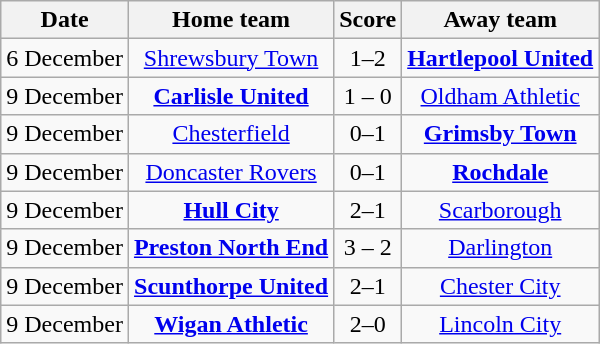<table class="wikitable" style="text-align: center">
<tr>
<th>Date</th>
<th>Home team</th>
<th>Score</th>
<th>Away team</th>
</tr>
<tr>
<td>6 December</td>
<td><a href='#'>Shrewsbury Town</a></td>
<td>1–2</td>
<td><strong><a href='#'>Hartlepool United</a></strong></td>
</tr>
<tr>
<td>9 December</td>
<td><strong><a href='#'>Carlisle United</a></strong></td>
<td>1 – 0</td>
<td><a href='#'>Oldham Athletic</a></td>
</tr>
<tr>
<td>9 December</td>
<td><a href='#'>Chesterfield</a></td>
<td>0–1</td>
<td><strong><a href='#'>Grimsby Town</a></strong></td>
</tr>
<tr>
<td>9 December</td>
<td><a href='#'>Doncaster Rovers</a></td>
<td>0–1</td>
<td><strong><a href='#'>Rochdale</a></strong></td>
</tr>
<tr>
<td>9 December</td>
<td><strong><a href='#'>Hull City</a></strong></td>
<td>2–1</td>
<td><a href='#'>Scarborough</a></td>
</tr>
<tr>
<td>9 December</td>
<td><strong><a href='#'>Preston North End</a></strong></td>
<td>3 – 2</td>
<td><a href='#'>Darlington</a></td>
</tr>
<tr>
<td>9 December</td>
<td><strong><a href='#'>Scunthorpe United</a></strong></td>
<td>2–1</td>
<td><a href='#'>Chester City</a></td>
</tr>
<tr>
<td>9 December</td>
<td><strong><a href='#'>Wigan Athletic</a></strong></td>
<td>2–0</td>
<td><a href='#'>Lincoln City</a></td>
</tr>
</table>
